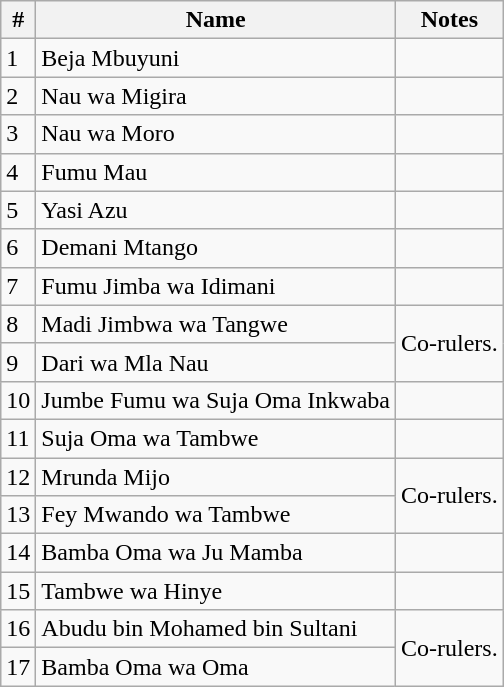<table class="wikitable">
<tr>
<th>#</th>
<th>Name</th>
<th>Notes</th>
</tr>
<tr>
<td>1</td>
<td>Beja Mbuyuni</td>
<td></td>
</tr>
<tr>
<td>2</td>
<td>Nau wa Migira</td>
<td></td>
</tr>
<tr>
<td>3</td>
<td>Nau wa Moro</td>
<td></td>
</tr>
<tr>
<td>4</td>
<td>Fumu Mau</td>
<td></td>
</tr>
<tr>
<td>5</td>
<td>Yasi Azu</td>
<td></td>
</tr>
<tr>
<td>6</td>
<td>Demani Mtango</td>
<td></td>
</tr>
<tr>
<td>7</td>
<td>Fumu Jimba wa Idimani</td>
<td></td>
</tr>
<tr>
<td>8</td>
<td>Madi Jimbwa wa Tangwe</td>
<td rowspan="2">Co-rulers.</td>
</tr>
<tr>
<td>9</td>
<td>Dari wa Mla Nau</td>
</tr>
<tr>
<td>10</td>
<td>Jumbe Fumu wa Suja Oma Inkwaba</td>
<td></td>
</tr>
<tr>
<td>11</td>
<td>Suja Oma wa Tambwe</td>
<td></td>
</tr>
<tr>
<td>12</td>
<td>Mrunda Mijo</td>
<td rowspan="2">Co-rulers.</td>
</tr>
<tr>
<td>13</td>
<td>Fey Mwando wa Tambwe</td>
</tr>
<tr>
<td>14</td>
<td>Bamba Oma wa Ju Mamba</td>
<td></td>
</tr>
<tr>
<td>15</td>
<td>Tambwe wa Hinye</td>
<td></td>
</tr>
<tr>
<td>16</td>
<td>Abudu bin Mohamed bin Sultani</td>
<td rowspan="2">Co-rulers.</td>
</tr>
<tr>
<td>17</td>
<td>Bamba Oma wa Oma</td>
</tr>
</table>
